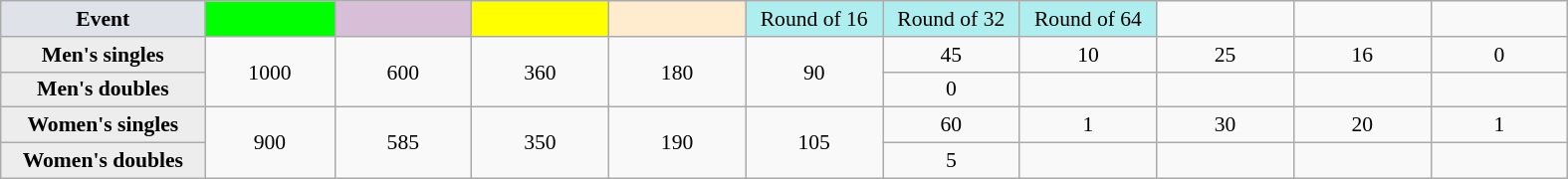<table class=wikitable style=font-size:90%;text-align:center>
<tr>
<td style="width:130px; background:#dfe2e9;"><strong>Event</strong></td>
<td style="width:80px; background:lime;"></td>
<td style="width:85px; background:thistle;"></td>
<td style="width:85px; background:#ff0;"></td>
<td style="width:85px; background:#ffebcd;"></td>
<td style="width:85px; background:#afeeee;">Round of 16</td>
<td style="width:85px; background:#afeeee;">Round of 32</td>
<td style="width:85px; background:#afeeee;">Round of 64</td>
<td width=85></td>
<td width=85></td>
<td width=85></td>
</tr>
<tr>
<th style="background:#ededed;">Men's singles</th>
<td rowspan=2>1000</td>
<td rowspan=2>600</td>
<td rowspan=2>360</td>
<td rowspan=2>180</td>
<td rowspan=2>90</td>
<td>45</td>
<td>10</td>
<td>25</td>
<td>16</td>
<td>0</td>
</tr>
<tr>
<th style="background:#ededed;">Men's doubles</th>
<td>0</td>
<td></td>
<td></td>
<td></td>
<td></td>
</tr>
<tr>
<th style="background:#ededed;">Women's singles</th>
<td rowspan=2>900</td>
<td rowspan=2>585</td>
<td rowspan=2>350</td>
<td rowspan=2>190</td>
<td rowspan=2>105</td>
<td>60</td>
<td>1</td>
<td>30</td>
<td>20</td>
<td>1</td>
</tr>
<tr>
<th style="background:#ededed;">Women's doubles</th>
<td>5</td>
<td></td>
<td></td>
<td></td>
<td></td>
</tr>
</table>
